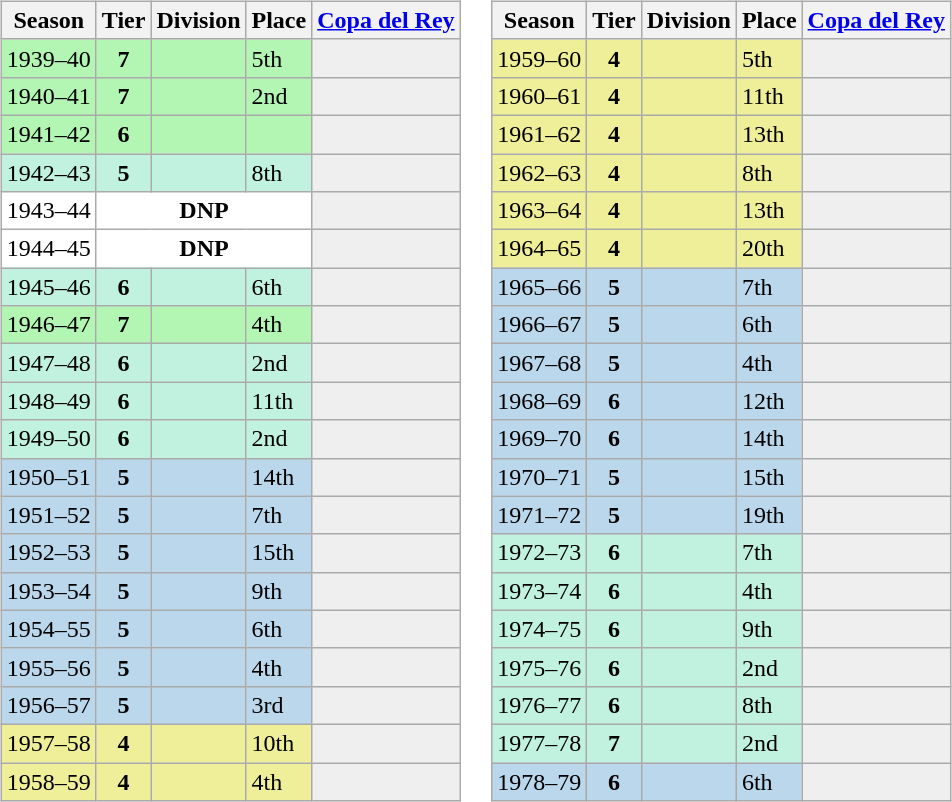<table>
<tr>
<td valign="top" width=0%><br><table class="wikitable">
<tr style="background:#f0f6fa;">
<th>Season</th>
<th>Tier</th>
<th>Division</th>
<th>Place</th>
<th><a href='#'>Copa del Rey</a></th>
</tr>
<tr>
<td style="background:#B3F5B3;">1939–40</td>
<th style="background:#B3F5B3;">7</th>
<td style="background:#B3F5B3;"></td>
<td style="background:#B3F5B3;">5th</td>
<th style="background:#efefef;"></th>
</tr>
<tr>
<td style="background:#B3F5B3;">1940–41</td>
<th style="background:#B3F5B3;">7</th>
<td style="background:#B3F5B3;"></td>
<td style="background:#B3F5B3;">2nd</td>
<th style="background:#efefef;"></th>
</tr>
<tr>
<td style="background:#B3F5B3;">1941–42</td>
<th style="background:#B3F5B3;">6</th>
<td style="background:#B3F5B3;"></td>
<td style="background:#B3F5B3;"></td>
<th style="background:#efefef;"></th>
</tr>
<tr>
<td style="background:#C0F2DF;">1942–43</td>
<th style="background:#C0F2DF;">5</th>
<td style="background:#C0F2DF;"></td>
<td style="background:#C0F2DF;">8th</td>
<th style="background:#efefef;"></th>
</tr>
<tr>
<td style="background:#FFFFFF;">1943–44</td>
<th style="background:#FFFFFF;" colspan="3">DNP</th>
<th style="background:#efefef;"></th>
</tr>
<tr>
<td style="background:#FFFFFF;">1944–45</td>
<th style="background:#FFFFFF;" colspan="3">DNP</th>
<th style="background:#efefef;"></th>
</tr>
<tr>
<td style="background:#C0F2DF;">1945–46</td>
<th style="background:#C0F2DF;">6</th>
<td style="background:#C0F2DF;"></td>
<td style="background:#C0F2DF;">6th</td>
<th style="background:#efefef;"></th>
</tr>
<tr>
<td style="background:#B3F5B3;">1946–47</td>
<th style="background:#B3F5B3;">7</th>
<td style="background:#B3F5B3;"></td>
<td style="background:#B3F5B3;">4th</td>
<th style="background:#efefef;"></th>
</tr>
<tr>
<td style="background:#C0F2DF;">1947–48</td>
<th style="background:#C0F2DF;">6</th>
<td style="background:#C0F2DF;"></td>
<td style="background:#C0F2DF;">2nd</td>
<th style="background:#efefef;"></th>
</tr>
<tr>
<td style="background:#C0F2DF;">1948–49</td>
<th style="background:#C0F2DF;">6</th>
<td style="background:#C0F2DF;"></td>
<td style="background:#C0F2DF;">11th</td>
<th style="background:#efefef;"></th>
</tr>
<tr>
<td style="background:#C0F2DF;">1949–50</td>
<th style="background:#C0F2DF;">6</th>
<td style="background:#C0F2DF;"></td>
<td style="background:#C0F2DF;">2nd</td>
<th style="background:#efefef;"></th>
</tr>
<tr>
<td style="background:#BBD7EC;">1950–51</td>
<th style="background:#BBD7EC;">5</th>
<td style="background:#BBD7EC;"></td>
<td style="background:#BBD7EC;">14th</td>
<th style="background:#efefef;"></th>
</tr>
<tr>
<td style="background:#BBD7EC;">1951–52</td>
<th style="background:#BBD7EC;">5</th>
<td style="background:#BBD7EC;"></td>
<td style="background:#BBD7EC;">7th</td>
<th style="background:#efefef;"></th>
</tr>
<tr>
<td style="background:#BBD7EC;">1952–53</td>
<th style="background:#BBD7EC;">5</th>
<td style="background:#BBD7EC;"></td>
<td style="background:#BBD7EC;">15th</td>
<th style="background:#efefef;"></th>
</tr>
<tr>
<td style="background:#BBD7EC;">1953–54</td>
<th style="background:#BBD7EC;">5</th>
<td style="background:#BBD7EC;"></td>
<td style="background:#BBD7EC;">9th</td>
<th style="background:#efefef;"></th>
</tr>
<tr>
<td style="background:#BBD7EC;">1954–55</td>
<th style="background:#BBD7EC;">5</th>
<td style="background:#BBD7EC;"></td>
<td style="background:#BBD7EC;">6th</td>
<th style="background:#efefef;"></th>
</tr>
<tr>
<td style="background:#BBD7EC;">1955–56</td>
<th style="background:#BBD7EC;">5</th>
<td style="background:#BBD7EC;"></td>
<td style="background:#BBD7EC;">4th</td>
<th style="background:#efefef;"></th>
</tr>
<tr>
<td style="background:#BBD7EC;">1956–57</td>
<th style="background:#BBD7EC;">5</th>
<td style="background:#BBD7EC;"></td>
<td style="background:#BBD7EC;">3rd</td>
<th style="background:#efefef;"></th>
</tr>
<tr>
<td style="background:#EFEF99;">1957–58</td>
<th style="background:#EFEF99;">4</th>
<td style="background:#EFEF99;"></td>
<td style="background:#EFEF99;">10th</td>
<th style="background:#efefef;"></th>
</tr>
<tr>
<td style="background:#EFEF99;">1958–59</td>
<th style="background:#EFEF99;">4</th>
<td style="background:#EFEF99;"></td>
<td style="background:#EFEF99;">4th</td>
<th style="background:#efefef;"></th>
</tr>
</table>
</td>
<td valign="top" width=0%><br><table class="wikitable">
<tr style="background:#f0f6fa;">
<th>Season</th>
<th>Tier</th>
<th>Division</th>
<th>Place</th>
<th><a href='#'>Copa del Rey</a></th>
</tr>
<tr>
<td style="background:#EFEF99;">1959–60</td>
<th style="background:#EFEF99;">4</th>
<td style="background:#EFEF99;"></td>
<td style="background:#EFEF99;">5th</td>
<th style="background:#efefef;"></th>
</tr>
<tr>
<td style="background:#EFEF99;">1960–61</td>
<th style="background:#EFEF99;">4</th>
<td style="background:#EFEF99;"></td>
<td style="background:#EFEF99;">11th</td>
<th style="background:#efefef;"></th>
</tr>
<tr>
<td style="background:#EFEF99;">1961–62</td>
<th style="background:#EFEF99;">4</th>
<td style="background:#EFEF99;"></td>
<td style="background:#EFEF99;">13th</td>
<th style="background:#efefef;"></th>
</tr>
<tr>
<td style="background:#EFEF99;">1962–63</td>
<th style="background:#EFEF99;">4</th>
<td style="background:#EFEF99;"></td>
<td style="background:#EFEF99;">8th</td>
<th style="background:#efefef;"></th>
</tr>
<tr>
<td style="background:#EFEF99;">1963–64</td>
<th style="background:#EFEF99;">4</th>
<td style="background:#EFEF99;"></td>
<td style="background:#EFEF99;">13th</td>
<th style="background:#efefef;"></th>
</tr>
<tr>
<td style="background:#EFEF99;">1964–65</td>
<th style="background:#EFEF99;">4</th>
<td style="background:#EFEF99;"></td>
<td style="background:#EFEF99;">20th</td>
<th style="background:#efefef;"></th>
</tr>
<tr>
<td style="background:#BBD7EC;">1965–66</td>
<th style="background:#BBD7EC;">5</th>
<td style="background:#BBD7EC;"></td>
<td style="background:#BBD7EC;">7th</td>
<th style="background:#efefef;"></th>
</tr>
<tr>
<td style="background:#BBD7EC;">1966–67</td>
<th style="background:#BBD7EC;">5</th>
<td style="background:#BBD7EC;"></td>
<td style="background:#BBD7EC;">6th</td>
<th style="background:#efefef;"></th>
</tr>
<tr>
<td style="background:#BBD7EC;">1967–68</td>
<th style="background:#BBD7EC;">5</th>
<td style="background:#BBD7EC;"></td>
<td style="background:#BBD7EC;">4th</td>
<th style="background:#efefef;"></th>
</tr>
<tr>
<td style="background:#BBD7EC;">1968–69</td>
<th style="background:#BBD7EC;">6</th>
<td style="background:#BBD7EC;"></td>
<td style="background:#BBD7EC;">12th</td>
<td style="background:#efefef;"></td>
</tr>
<tr>
<td style="background:#BBD7EC;">1969–70</td>
<th style="background:#BBD7EC;">6</th>
<td style="background:#BBD7EC;"></td>
<td style="background:#BBD7EC;">14th</td>
<td style="background:#efefef;"></td>
</tr>
<tr>
<td style="background:#BBD7EC;">1970–71</td>
<th style="background:#BBD7EC;">5</th>
<td style="background:#BBD7EC;"></td>
<td style="background:#BBD7EC;">15th</td>
<td style="background:#efefef;"></td>
</tr>
<tr>
<td style="background:#BBD7EC;">1971–72</td>
<th style="background:#BBD7EC;">5</th>
<td style="background:#BBD7EC;"></td>
<td style="background:#BBD7EC;">19th</td>
<td style="background:#efefef;"></td>
</tr>
<tr>
<td style="background:#C0F2DF;">1972–73</td>
<th style="background:#C0F2DF;">6</th>
<td style="background:#C0F2DF;"></td>
<td style="background:#C0F2DF;">7th</td>
<td style="background:#efefef;"></td>
</tr>
<tr>
<td style="background:#C0F2DF;">1973–74</td>
<th style="background:#C0F2DF;">6</th>
<td style="background:#C0F2DF;"></td>
<td style="background:#C0F2DF;">4th</td>
<td style="background:#efefef;"></td>
</tr>
<tr>
<td style="background:#C0F2DF;">1974–75</td>
<th style="background:#C0F2DF;">6</th>
<td style="background:#C0F2DF;"></td>
<td style="background:#C0F2DF;">9th</td>
<td style="background:#efefef;"></td>
</tr>
<tr>
<td style="background:#C0F2DF;">1975–76</td>
<th style="background:#C0F2DF;">6</th>
<td style="background:#C0F2DF;"></td>
<td style="background:#C0F2DF;">2nd</td>
<td style="background:#efefef;"></td>
</tr>
<tr>
<td style="background:#C0F2DF;">1976–77</td>
<th style="background:#C0F2DF;">6</th>
<td style="background:#C0F2DF;"></td>
<td style="background:#C0F2DF;">8th</td>
<td style="background:#efefef;"></td>
</tr>
<tr>
<td style="background:#C0F2DF;">1977–78</td>
<th style="background:#C0F2DF;">7</th>
<td style="background:#C0F2DF;"></td>
<td style="background:#C0F2DF;">2nd</td>
<td style="background:#efefef;"></td>
</tr>
<tr>
<td style="background:#BBD7EC;">1978–79</td>
<th style="background:#BBD7EC;">6</th>
<td style="background:#BBD7EC;"></td>
<td style="background:#BBD7EC;">6th</td>
<td style="background:#efefef;"></td>
</tr>
</table>
</td>
</tr>
</table>
